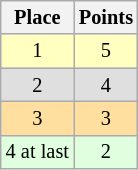<table class="wikitable" style="font-size:85%; text-align:center">
<tr>
<th>Place</th>
<th>Points</th>
</tr>
<tr style="background:#ffffbf;">
<td>1</td>
<td>5</td>
</tr>
<tr style="background:#dfdfdf;">
<td>2</td>
<td>4</td>
</tr>
<tr style="background:#ffdf9f;">
<td>3</td>
<td>3</td>
</tr>
<tr style="background:#dfffdf;">
<td>4 at last</td>
<td>2</td>
</tr>
</table>
